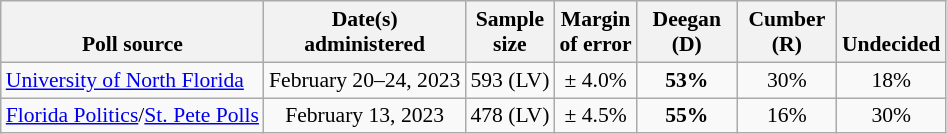<table class="wikitable" style="font-size:90%;text-align:center;">
<tr valign=bottom>
<th>Poll source</th>
<th>Date(s)<br>administered</th>
<th>Sample<br>size</th>
<th>Margin<br>of error</th>
<th style="width:60px;">Deegan<br>(D)</th>
<th style="width:60px;">Cumber<br>(R)</th>
<th>Undecided</th>
</tr>
<tr>
<td style="text-align:left;"><a href='#'>University of North Florida</a></td>
<td>February 20–24, 2023</td>
<td>593 (LV)</td>
<td>± 4.0%</td>
<td><strong>53%</strong></td>
<td>30%</td>
<td>18%</td>
</tr>
<tr>
<td style="text-align:left;"><a href='#'>Florida Politics</a>/<a href='#'>St. Pete Polls</a></td>
<td>February 13, 2023</td>
<td>478 (LV)</td>
<td>± 4.5%</td>
<td><strong>55%</strong></td>
<td>16%</td>
<td>30%</td>
</tr>
</table>
